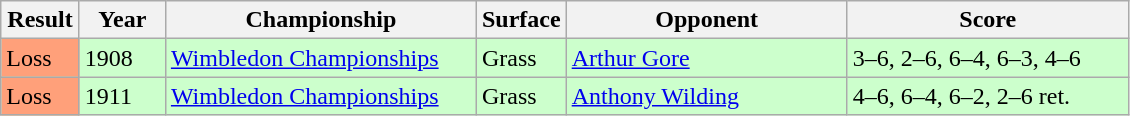<table class="sortable wikitable">
<tr>
<th style="width:45px">Result</th>
<th style="width:50px">Year</th>
<th style="width:200px">Championship</th>
<th style="width:50px">Surface</th>
<th style="width:180px">Opponent</th>
<th style="width:180px" class="unsortable">Score</th>
</tr>
<tr style="background:#cfc;">
<td style="background:#ffa07a;">Loss</td>
<td>1908</td>
<td><a href='#'>Wimbledon Championships</a></td>
<td>Grass</td>
<td> <a href='#'>Arthur Gore</a></td>
<td>3–6, 2–6, 6–4, 6–3, 4–6</td>
</tr>
<tr style="background:#cfc;">
<td style="background:#ffa07a;">Loss</td>
<td>1911</td>
<td><a href='#'>Wimbledon Championships</a></td>
<td>Grass</td>
<td> <a href='#'>Anthony Wilding</a></td>
<td>4–6, 6–4, 6–2, 2–6 ret.</td>
</tr>
</table>
